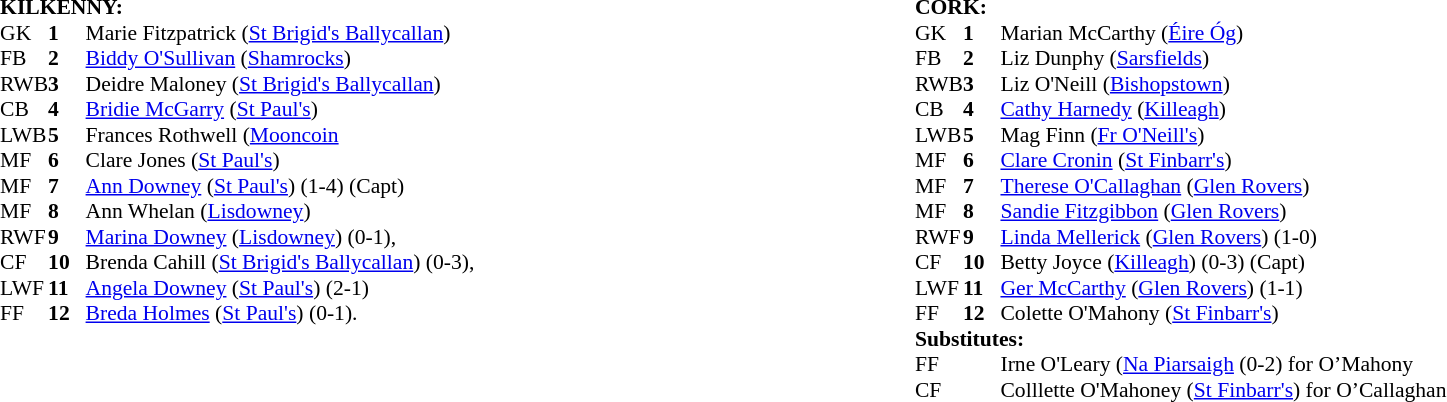<table width="100%">
<tr>
<td valign="top"></td>
<td valign="top" width="50%"><br><table style="font-size: 90%" cellspacing="0" cellpadding="0" align=center>
<tr>
<td colspan="4"><strong>KILKENNY:</strong></td>
</tr>
<tr>
<th width="25"></th>
<th width="25"></th>
</tr>
<tr>
<td>GK</td>
<td><strong>1</strong></td>
<td>Marie Fitzpatrick (<a href='#'>St Brigid's Ballycallan</a>)</td>
</tr>
<tr>
<td>FB</td>
<td><strong>2</strong></td>
<td><a href='#'>Biddy O'Sullivan</a> (<a href='#'>Shamrocks</a>)</td>
</tr>
<tr>
<td>RWB</td>
<td><strong>3</strong></td>
<td>Deidre Maloney (<a href='#'>St Brigid's Ballycallan</a>)</td>
</tr>
<tr>
<td>CB</td>
<td><strong>4</strong></td>
<td><a href='#'>Bridie McGarry</a> (<a href='#'>St Paul's</a>)</td>
</tr>
<tr>
<td>LWB</td>
<td><strong>5</strong></td>
<td>Frances Rothwell (<a href='#'>Mooncoin</a></td>
</tr>
<tr>
<td>MF</td>
<td><strong>6</strong></td>
<td>Clare Jones (<a href='#'>St Paul's</a>)</td>
</tr>
<tr>
<td>MF</td>
<td><strong>7</strong></td>
<td><a href='#'>Ann Downey</a> (<a href='#'>St Paul's</a>) (1-4) (Capt)</td>
</tr>
<tr>
<td>MF</td>
<td><strong>8</strong></td>
<td>Ann Whelan (<a href='#'>Lisdowney</a>)</td>
</tr>
<tr>
<td>RWF</td>
<td><strong>9</strong></td>
<td><a href='#'>Marina Downey</a> (<a href='#'>Lisdowney</a>) (0-1),</td>
</tr>
<tr>
<td>CF</td>
<td><strong>10</strong></td>
<td>Brenda Cahill (<a href='#'>St Brigid's Ballycallan</a>) (0-3),</td>
</tr>
<tr>
<td>LWF</td>
<td><strong>11</strong></td>
<td><a href='#'>Angela Downey</a> (<a href='#'>St Paul's</a>) (2-1)</td>
</tr>
<tr>
<td>FF</td>
<td><strong>12</strong></td>
<td><a href='#'>Breda Holmes</a> (<a href='#'>St Paul's</a>) (0-1).</td>
</tr>
<tr>
</tr>
</table>
</td>
<td valign="top" width="50%"><br><table style="font-size: 90%" cellspacing="0" cellpadding="0" align=center>
<tr>
<td colspan="4"><strong>CORK:</strong></td>
</tr>
<tr>
<th width="25"></th>
<th width="25"></th>
</tr>
<tr>
<td>GK</td>
<td><strong>1</strong></td>
<td>Marian McCarthy (<a href='#'>Éire Óg</a>)</td>
</tr>
<tr>
<td>FB</td>
<td><strong>2</strong></td>
<td>Liz Dunphy (<a href='#'>Sarsfields</a>)</td>
</tr>
<tr>
<td>RWB</td>
<td><strong>3</strong></td>
<td>Liz O'Neill (<a href='#'>Bishopstown</a>)</td>
</tr>
<tr>
<td>CB</td>
<td><strong>4</strong></td>
<td><a href='#'>Cathy Harnedy</a> (<a href='#'>Killeagh</a>)</td>
</tr>
<tr>
<td>LWB</td>
<td><strong>5</strong></td>
<td>Mag Finn (<a href='#'>Fr O'Neill's</a>)</td>
</tr>
<tr>
<td>MF</td>
<td><strong>6</strong></td>
<td><a href='#'>Clare Cronin</a> (<a href='#'>St Finbarr's</a>)</td>
</tr>
<tr>
<td>MF</td>
<td><strong>7</strong></td>
<td><a href='#'>Therese O'Callaghan</a> (<a href='#'>Glen Rovers</a>) </td>
</tr>
<tr>
<td>MF</td>
<td><strong>8</strong></td>
<td><a href='#'>Sandie Fitzgibbon</a> (<a href='#'>Glen Rovers</a>)</td>
</tr>
<tr>
<td>RWF</td>
<td><strong>9</strong></td>
<td><a href='#'>Linda Mellerick</a> (<a href='#'>Glen Rovers</a>) (1-0)</td>
</tr>
<tr>
<td>CF</td>
<td><strong>10</strong></td>
<td>Betty Joyce (<a href='#'>Killeagh</a>) (0-3) (Capt)</td>
</tr>
<tr>
<td>LWF</td>
<td><strong>11</strong></td>
<td><a href='#'>Ger McCarthy</a> (<a href='#'>Glen Rovers</a>) (1-1)</td>
</tr>
<tr>
<td>FF</td>
<td><strong>12</strong></td>
<td>Colette O'Mahony (<a href='#'>St Finbarr's</a>) </td>
</tr>
<tr>
<td colspan=4><strong>Substitutes:</strong></td>
</tr>
<tr>
<td>FF</td>
<td></td>
<td>Irne O'Leary (<a href='#'>Na Piarsaigh</a> (0-2) for O’Mahony </td>
</tr>
<tr>
<td>CF</td>
<td></td>
<td>Colllette O'Mahoney (<a href='#'>St Finbarr's</a>) for O’Callaghan </td>
</tr>
<tr>
</tr>
</table>
</td>
</tr>
</table>
